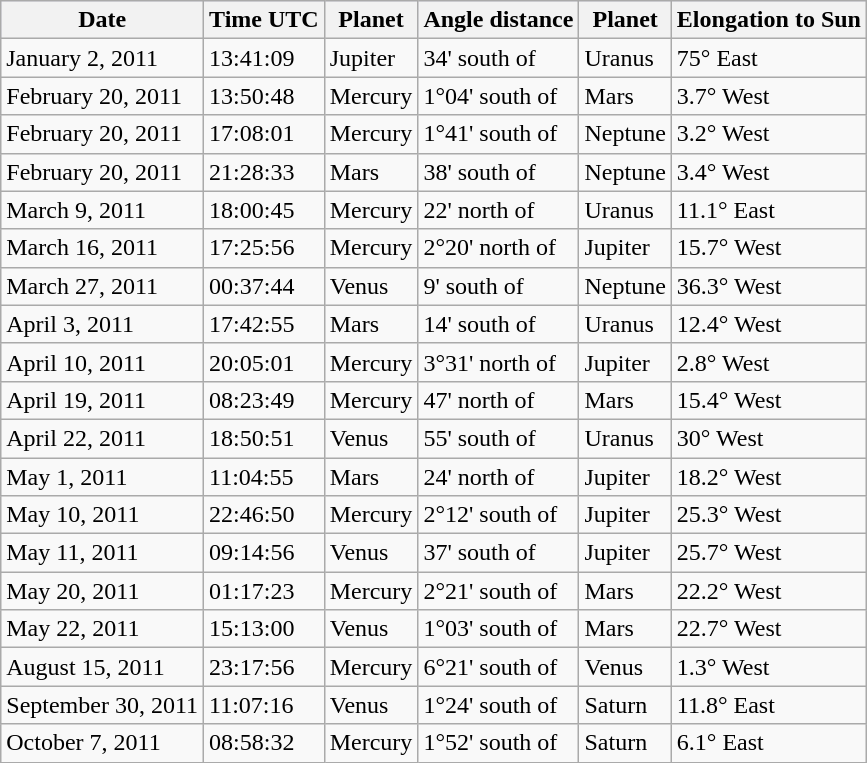<table class="wikitable sortable">
<tr bgcolor="#ddddff" align="center" valign="top">
<th>Date</th>
<th>Time UTC</th>
<th>Planet</th>
<th>Angle distance</th>
<th>Planet</th>
<th>Elongation to Sun</th>
</tr>
<tr>
<td>January 2, 2011</td>
<td>13:41:09</td>
<td>Jupiter</td>
<td>34' south of</td>
<td>Uranus</td>
<td>75° East</td>
</tr>
<tr>
<td>February 20, 2011</td>
<td>13:50:48</td>
<td>Mercury</td>
<td>1°04' south of</td>
<td>Mars</td>
<td>3.7° West</td>
</tr>
<tr>
<td>February 20, 2011</td>
<td>17:08:01</td>
<td>Mercury</td>
<td>1°41' south of</td>
<td>Neptune</td>
<td>3.2° West</td>
</tr>
<tr>
<td>February 20, 2011</td>
<td>21:28:33</td>
<td>Mars</td>
<td>38' south of</td>
<td>Neptune</td>
<td>3.4° West</td>
</tr>
<tr>
<td>March 9, 2011</td>
<td>18:00:45</td>
<td>Mercury</td>
<td>22' north of</td>
<td>Uranus</td>
<td>11.1° East</td>
</tr>
<tr>
<td>March 16, 2011</td>
<td>17:25:56</td>
<td>Mercury</td>
<td>2°20' north of</td>
<td>Jupiter</td>
<td>15.7° West</td>
</tr>
<tr>
<td>March 27, 2011</td>
<td>00:37:44</td>
<td>Venus</td>
<td>9' south of</td>
<td>Neptune</td>
<td>36.3° West</td>
</tr>
<tr>
<td>April 3, 2011</td>
<td>17:42:55</td>
<td>Mars</td>
<td>14' south of</td>
<td>Uranus</td>
<td>12.4° West</td>
</tr>
<tr>
<td>April 10, 2011</td>
<td>20:05:01</td>
<td>Mercury</td>
<td>3°31' north of</td>
<td>Jupiter</td>
<td>2.8° West</td>
</tr>
<tr>
<td>April 19, 2011</td>
<td>08:23:49</td>
<td>Mercury</td>
<td>47' north of</td>
<td>Mars</td>
<td>15.4° West</td>
</tr>
<tr>
<td>April 22, 2011</td>
<td>18:50:51</td>
<td>Venus</td>
<td>55' south of</td>
<td>Uranus</td>
<td>30° West</td>
</tr>
<tr>
<td>May 1, 2011</td>
<td>11:04:55</td>
<td>Mars</td>
<td>24' north of</td>
<td>Jupiter</td>
<td>18.2° West</td>
</tr>
<tr>
<td>May 10, 2011</td>
<td>22:46:50</td>
<td>Mercury</td>
<td>2°12' south of</td>
<td>Jupiter</td>
<td>25.3° West</td>
</tr>
<tr>
<td>May 11, 2011</td>
<td>09:14:56</td>
<td>Venus</td>
<td>37' south of</td>
<td>Jupiter</td>
<td>25.7° West</td>
</tr>
<tr>
<td>May 20, 2011</td>
<td>01:17:23</td>
<td>Mercury</td>
<td>2°21' south of</td>
<td>Mars</td>
<td>22.2° West</td>
</tr>
<tr>
<td>May 22, 2011</td>
<td>15:13:00</td>
<td>Venus</td>
<td>1°03' south of</td>
<td>Mars</td>
<td>22.7° West</td>
</tr>
<tr>
<td>August 15, 2011</td>
<td>23:17:56</td>
<td>Mercury</td>
<td>6°21' south of</td>
<td>Venus</td>
<td>1.3° West</td>
</tr>
<tr>
<td>September 30, 2011</td>
<td>11:07:16</td>
<td>Venus</td>
<td>1°24' south of</td>
<td>Saturn</td>
<td>11.8° East</td>
</tr>
<tr>
<td>October 7, 2011</td>
<td>08:58:32</td>
<td>Mercury</td>
<td>1°52' south of</td>
<td>Saturn</td>
<td>6.1° East</td>
</tr>
</table>
